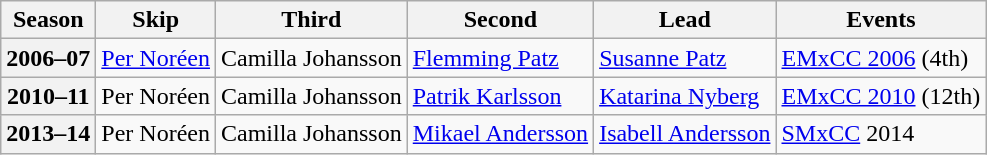<table class="wikitable">
<tr>
<th scope="col">Season</th>
<th scope="col">Skip</th>
<th scope="col">Third</th>
<th scope="col">Second</th>
<th scope="col">Lead</th>
<th scope="col">Events</th>
</tr>
<tr>
<th scope="row">2006–07</th>
<td><a href='#'>Per Noréen</a></td>
<td>Camilla Johansson</td>
<td><a href='#'>Flemming Patz</a></td>
<td><a href='#'>Susanne Patz</a></td>
<td><a href='#'>EMxCC 2006</a> (4th)</td>
</tr>
<tr>
<th scope="row">2010–11</th>
<td>Per Noréen</td>
<td>Camilla Johansson</td>
<td><a href='#'>Patrik Karlsson</a></td>
<td><a href='#'>Katarina Nyberg</a></td>
<td><a href='#'>EMxCC 2010</a> (12th)</td>
</tr>
<tr>
<th scope="row">2013–14</th>
<td>Per Noréen</td>
<td>Camilla Johansson</td>
<td><a href='#'>Mikael Andersson</a></td>
<td><a href='#'>Isabell Andersson</a></td>
<td><a href='#'>SMxCC</a> 2014 </td>
</tr>
</table>
